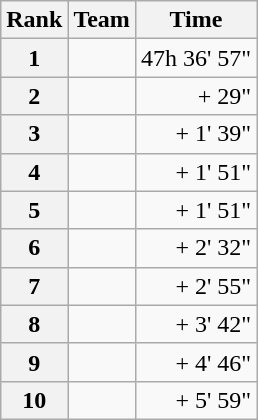<table class="wikitable">
<tr>
<th scope="col">Rank</th>
<th scope="col">Team</th>
<th scope="col">Time</th>
</tr>
<tr>
<th scope="row">1</th>
<td> </td>
<td align="right">47h 36' 57"</td>
</tr>
<tr>
<th scope="row">2</th>
<td> </td>
<td align="right">+ 29"</td>
</tr>
<tr>
<th scope="row">3</th>
<td> </td>
<td align="right">+ 1' 39"</td>
</tr>
<tr>
<th scope="row">4</th>
<td> </td>
<td align="right">+ 1' 51"</td>
</tr>
<tr>
<th scope="row">5</th>
<td> </td>
<td align="right">+ 1' 51"</td>
</tr>
<tr>
<th scope="row">6</th>
<td> </td>
<td align="right">+ 2' 32"</td>
</tr>
<tr>
<th scope="row">7</th>
<td> </td>
<td align="right">+ 2' 55"</td>
</tr>
<tr>
<th scope="row">8</th>
<td> </td>
<td align="right">+ 3' 42"</td>
</tr>
<tr>
<th scope="row">9</th>
<td> </td>
<td align="right">+ 4' 46"</td>
</tr>
<tr>
<th scope="row">10</th>
<td> </td>
<td align="right">+ 5' 59"</td>
</tr>
</table>
